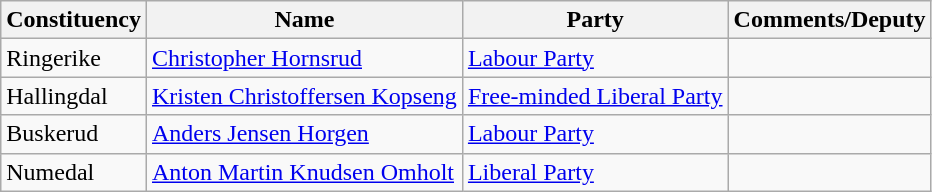<table class="wikitable">
<tr>
<th>Constituency</th>
<th>Name</th>
<th>Party</th>
<th>Comments/Deputy</th>
</tr>
<tr>
<td>Ringerike</td>
<td><a href='#'>Christopher Hornsrud</a></td>
<td><a href='#'>Labour Party</a></td>
<td></td>
</tr>
<tr>
<td>Hallingdal</td>
<td><a href='#'>Kristen Christoffersen Kopseng</a></td>
<td><a href='#'>Free-minded Liberal Party</a></td>
<td></td>
</tr>
<tr>
<td>Buskerud</td>
<td><a href='#'>Anders Jensen Horgen</a></td>
<td><a href='#'>Labour Party</a></td>
<td></td>
</tr>
<tr>
<td>Numedal</td>
<td><a href='#'>Anton Martin Knudsen Omholt</a></td>
<td><a href='#'>Liberal Party</a></td>
<td></td>
</tr>
</table>
